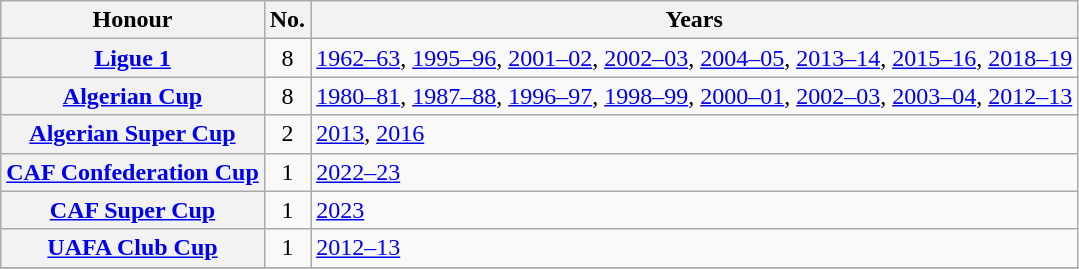<table class="wikitable plainrowheaders">
<tr>
<th scope=col>Honour</th>
<th scope=col>No.</th>
<th scope=col>Years</th>
</tr>
<tr>
<th scope=row><a href='#'>Ligue 1</a></th>
<td align=center>8</td>
<td><a href='#'>1962–63</a>, <a href='#'>1995–96</a>, <a href='#'>2001–02</a>, <a href='#'>2002–03</a>, <a href='#'>2004–05</a>, <a href='#'>2013–14</a>, <a href='#'>2015–16</a>, <a href='#'>2018–19</a></td>
</tr>
<tr>
<th scope=row><a href='#'>Algerian Cup</a></th>
<td align=center>8</td>
<td><a href='#'>1980–81</a>, <a href='#'>1987–88</a>, <a href='#'>1996–97</a>, <a href='#'>1998–99</a>, <a href='#'>2000–01</a>, <a href='#'>2002–03</a>, <a href='#'>2003–04</a>, <a href='#'>2012–13</a></td>
</tr>
<tr>
<th scope=row><a href='#'>Algerian Super Cup</a></th>
<td align=center>2</td>
<td><a href='#'>2013</a>, <a href='#'>2016</a></td>
</tr>
<tr>
<th scope=row><a href='#'>CAF Confederation Cup</a></th>
<td align=center>1</td>
<td><a href='#'>2022–23</a></td>
</tr>
<tr>
<th scope=row><a href='#'>CAF Super Cup</a></th>
<td align=center>1</td>
<td><a href='#'>2023</a></td>
</tr>
<tr>
<th scope=row><a href='#'>UAFA Club Cup</a></th>
<td align=center>1</td>
<td><a href='#'>2012–13</a></td>
</tr>
<tr>
</tr>
</table>
